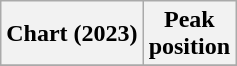<table class="wikitable plainrowheaders">
<tr>
<th>Chart (2023)</th>
<th>Peak<br>position</th>
</tr>
<tr>
</tr>
</table>
